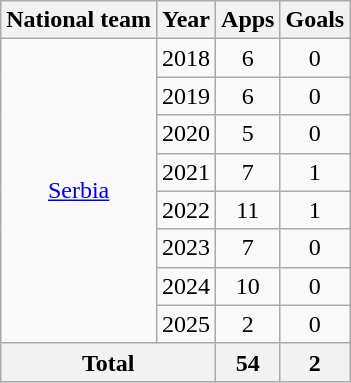<table class="wikitable" style="text-align:center">
<tr>
<th>National team</th>
<th>Year</th>
<th>Apps</th>
<th>Goals</th>
</tr>
<tr>
<td rowspan="8"><a href='#'>Serbia</a></td>
<td>2018</td>
<td>6</td>
<td>0</td>
</tr>
<tr>
<td>2019</td>
<td>6</td>
<td>0</td>
</tr>
<tr>
<td>2020</td>
<td>5</td>
<td>0</td>
</tr>
<tr>
<td>2021</td>
<td>7</td>
<td>1</td>
</tr>
<tr>
<td>2022</td>
<td>11</td>
<td>1</td>
</tr>
<tr>
<td>2023</td>
<td>7</td>
<td>0</td>
</tr>
<tr>
<td>2024</td>
<td>10</td>
<td>0</td>
</tr>
<tr>
<td>2025</td>
<td>2</td>
<td>0</td>
</tr>
<tr>
<th colspan="2">Total</th>
<th>54</th>
<th>2</th>
</tr>
</table>
